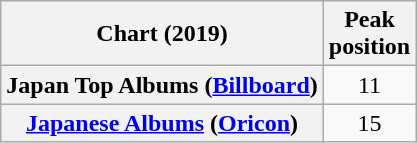<table class="wikitable sortable plainrowheaders" style="text-align:center">
<tr>
<th scope="col">Chart (2019)</th>
<th scope="col">Peak<br>position</th>
</tr>
<tr>
<th scope="row">Japan Top Albums (<a href='#'>Billboard</a>)</th>
<td>11</td>
</tr>
<tr>
<th scope="row"><a href='#'>Japanese Albums</a> (<a href='#'>Oricon</a>)</th>
<td>15</td>
</tr>
</table>
